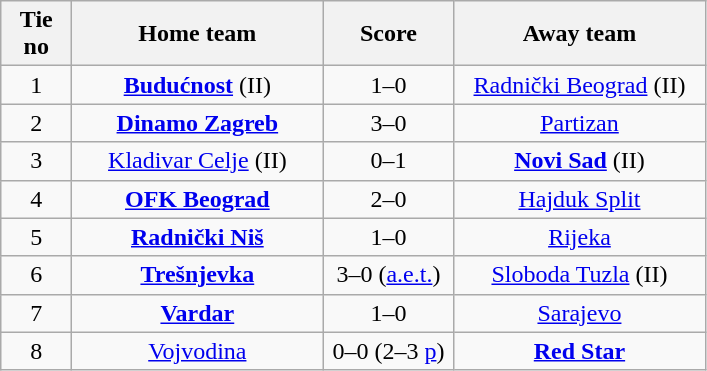<table class="wikitable" style="text-align: center">
<tr>
<th width=40>Tie no</th>
<th width=160>Home team</th>
<th width=80>Score</th>
<th width=160>Away team</th>
</tr>
<tr>
<td>1</td>
<td><strong><a href='#'>Budućnost</a></strong> (II)</td>
<td>1–0</td>
<td><a href='#'>Radnički Beograd</a> (II)</td>
</tr>
<tr>
<td>2</td>
<td><strong><a href='#'>Dinamo Zagreb</a></strong></td>
<td>3–0</td>
<td><a href='#'>Partizan</a></td>
</tr>
<tr>
<td>3</td>
<td><a href='#'>Kladivar Celje</a> (II)</td>
<td>0–1</td>
<td><strong><a href='#'>Novi Sad</a></strong> (II)</td>
</tr>
<tr>
<td>4</td>
<td><strong><a href='#'>OFK Beograd</a></strong></td>
<td>2–0</td>
<td><a href='#'>Hajduk Split</a></td>
</tr>
<tr>
<td>5</td>
<td><strong><a href='#'>Radnički Niš</a></strong></td>
<td>1–0</td>
<td><a href='#'>Rijeka</a></td>
</tr>
<tr>
<td>6</td>
<td><strong><a href='#'>Trešnjevka</a></strong></td>
<td>3–0  (<a href='#'>a.e.t.</a>)</td>
<td><a href='#'>Sloboda Tuzla</a> (II)</td>
</tr>
<tr>
<td>7</td>
<td><strong><a href='#'>Vardar</a></strong></td>
<td>1–0</td>
<td><a href='#'>Sarajevo</a></td>
</tr>
<tr>
<td>8</td>
<td><a href='#'>Vojvodina</a></td>
<td>0–0 (2–3 <a href='#'>p</a>)</td>
<td><strong><a href='#'>Red Star</a></strong></td>
</tr>
</table>
